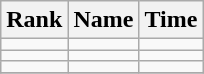<table class="wikitable" style="text-align:center">
<tr>
<th>Rank</th>
<th>Name</th>
<th>Time</th>
</tr>
<tr>
<td></td>
<td align=left></td>
<td></td>
</tr>
<tr>
<td></td>
<td align=left></td>
<td></td>
</tr>
<tr>
<td></td>
<td align=left></td>
<td></td>
</tr>
<tr>
</tr>
</table>
